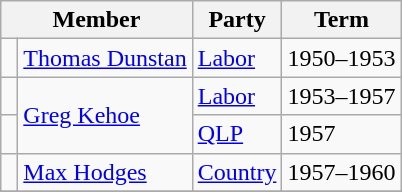<table class="wikitable">
<tr>
<th colspan="2">Member</th>
<th>Party</th>
<th>Term</th>
</tr>
<tr>
<td> </td>
<td><a href='#'>Thomas Dunstan</a></td>
<td><a href='#'>Labor</a></td>
<td>1950–1953</td>
</tr>
<tr>
<td> </td>
<td rowspan=2><a href='#'>Greg Kehoe</a></td>
<td><a href='#'>Labor</a></td>
<td>1953–1957</td>
</tr>
<tr>
<td> </td>
<td><a href='#'>QLP</a></td>
<td>1957</td>
</tr>
<tr>
<td> </td>
<td><a href='#'>Max Hodges</a></td>
<td><a href='#'>Country</a></td>
<td>1957–1960</td>
</tr>
<tr>
</tr>
</table>
